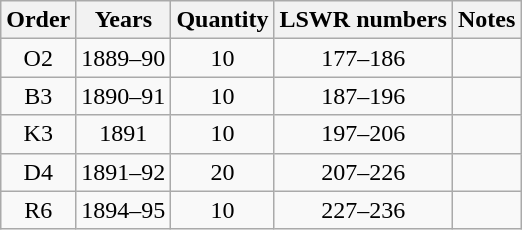<table class="wikitable" style=text-align:center>
<tr>
<th>Order</th>
<th>Years</th>
<th>Quantity</th>
<th>LSWR numbers</th>
<th>Notes</th>
</tr>
<tr>
<td>O2</td>
<td>1889–90</td>
<td>10</td>
<td>177–186</td>
<td align=left></td>
</tr>
<tr>
<td>B3</td>
<td>1890–91</td>
<td>10</td>
<td>187–196</td>
<td align=left></td>
</tr>
<tr>
<td>K3</td>
<td>1891</td>
<td>10</td>
<td>197–206</td>
<td align=left></td>
</tr>
<tr>
<td>D4</td>
<td>1891–92</td>
<td>20</td>
<td>207–226</td>
<td align=left></td>
</tr>
<tr>
<td>R6</td>
<td>1894–95</td>
<td>10</td>
<td>227–236</td>
<td align=left></td>
</tr>
</table>
